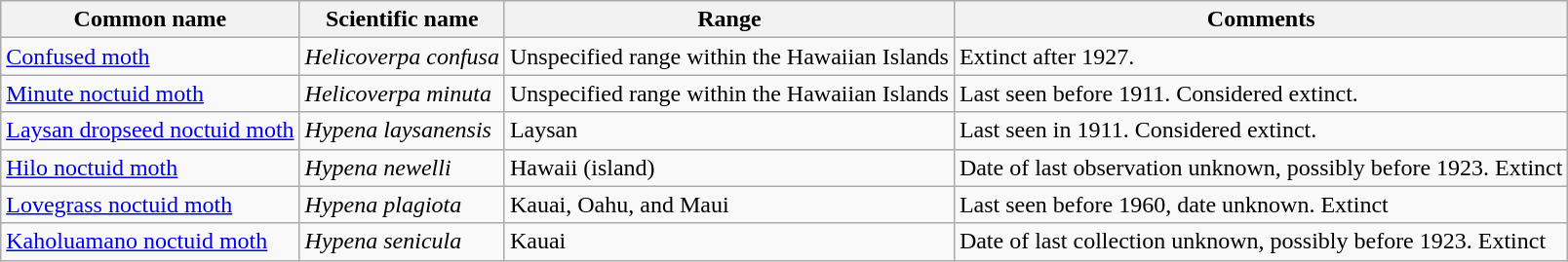<table class="wikitable">
<tr>
<th>Common name</th>
<th>Scientific name</th>
<th>Range</th>
<th class="unsortable">Comments</th>
</tr>
<tr>
<td><a href='#'>Confused moth</a></td>
<td><em>Helicoverpa confusa</em></td>
<td>Unspecified range within the Hawaiian Islands</td>
<td>Extinct after 1927.</td>
</tr>
<tr>
<td><a href='#'>Minute noctuid moth</a></td>
<td><em>Helicoverpa minuta</em></td>
<td>Unspecified range within the Hawaiian Islands</td>
<td>Last seen before 1911. Considered extinct.</td>
</tr>
<tr>
<td><a href='#'>Laysan dropseed noctuid moth</a></td>
<td><em>Hypena laysanensis</em></td>
<td>Laysan</td>
<td>Last seen in 1911. Considered extinct.</td>
</tr>
<tr>
<td><a href='#'>Hilo noctuid moth</a></td>
<td><em>Hypena newelli</em></td>
<td>Hawaii (island)</td>
<td>Date of last observation unknown, possibly before 1923. Extinct</td>
</tr>
<tr>
<td><a href='#'>Lovegrass noctuid moth</a></td>
<td><em>Hypena plagiota</em></td>
<td>Kauai, Oahu, and Maui</td>
<td>Last seen before 1960, date unknown. Extinct</td>
</tr>
<tr>
<td><a href='#'>Kaholuamano noctuid moth</a></td>
<td><em>Hypena senicula</em></td>
<td>Kauai</td>
<td>Date of last collection unknown, possibly before 1923. Extinct</td>
</tr>
</table>
